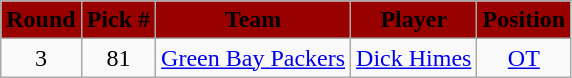<table class="wikitable" style="text-align:center">
<tr style="background:#900;">
<td><strong><span>Round</span></strong></td>
<td><strong><span>Pick #</span></strong></td>
<td><strong><span>Team</span></strong></td>
<td><strong><span>Player</span></strong></td>
<td><strong><span>Position</span></strong></td>
</tr>
<tr>
<td>3</td>
<td align=center>81</td>
<td><a href='#'>Green Bay Packers</a></td>
<td><a href='#'>Dick Himes</a></td>
<td><a href='#'>OT</a></td>
</tr>
</table>
